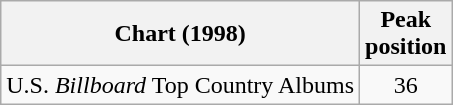<table class="wikitable">
<tr>
<th>Chart (1998)</th>
<th>Peak<br>position</th>
</tr>
<tr>
<td>U.S. <em>Billboard</em> Top Country Albums</td>
<td align="center">36</td>
</tr>
</table>
